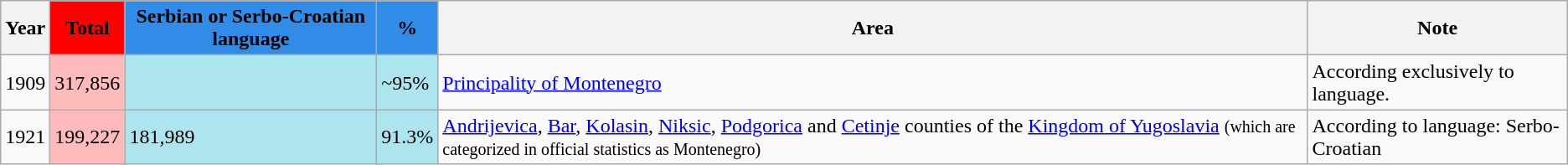<table class="wikitable">
<tr>
<th>Year</th>
<th style="background-color:#FF0000">Total</th>
<th style="background-color:#318CE7">Serbian or Serbo-Croatian language</th>
<th style="background-color:#318CE7">%</th>
<th>Area</th>
<th>Note</th>
</tr>
<tr>
<td>1909</td>
<td bgcolor="#FFBBBB">317,856</td>
<td bgcolor="#ACE5EE"></td>
<td bgcolor="#ACE5EE">~95%</td>
<td><a href='#'>Principality of Montenegro</a></td>
<td>According exclusively to language.</td>
</tr>
<tr>
<td>1921</td>
<td bgcolor="#FFBBBB">199,227</td>
<td bgcolor="#ACE5EE">181,989</td>
<td bgcolor="#ACE5EE">91.3%</td>
<td><a href='#'>Andrijevica</a>, <a href='#'>Bar</a>, <a href='#'>Kolasin</a>, <a href='#'>Niksic</a>, <a href='#'>Podgorica</a> and <a href='#'>Cetinje</a> counties of the <a href='#'>Kingdom of Yugoslavia</a> <small>(which are categorized in official statistics as Montenegro)</small></td>
<td>According to language: Serbo-Croatian</td>
</tr>
</table>
